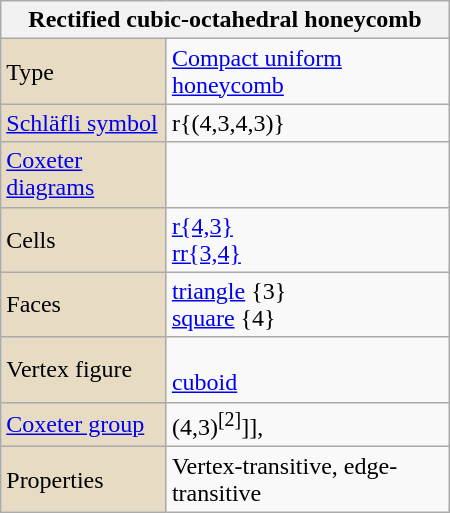<table class="wikitable" align="right" style="margin-left:10px" width="300">
<tr>
<th bgcolor=#e7dcc3 colspan=2>Rectified cubic-octahedral honeycomb</th>
</tr>
<tr>
<td bgcolor=#e7dcc3>Type</td>
<td><a href='#'>Compact uniform honeycomb</a></td>
</tr>
<tr>
<td bgcolor=#e7dcc3><a href='#'>Schläfli symbol</a></td>
<td>r{(4,3,4,3)}</td>
</tr>
<tr>
<td bgcolor=#e7dcc3><a href='#'>Coxeter diagrams</a></td>
<td></td>
</tr>
<tr>
<td bgcolor=#e7dcc3>Cells</td>
<td><a href='#'>r{4,3}</a> <br><a href='#'>rr{3,4}</a> </td>
</tr>
<tr>
<td bgcolor=#e7dcc3>Faces</td>
<td><a href='#'>triangle</a> {3}<br><a href='#'>square</a> {4}</td>
</tr>
<tr>
<td bgcolor=#e7dcc3>Vertex figure</td>
<td><br><a href='#'>cuboid</a></td>
</tr>
<tr>
<td bgcolor=#e7dcc3><a href='#'>Coxeter group</a></td>
<td>(4,3)<sup>[2]</sup>]], </td>
</tr>
<tr>
<td bgcolor=#e7dcc3>Properties</td>
<td>Vertex-transitive, edge-transitive</td>
</tr>
</table>
